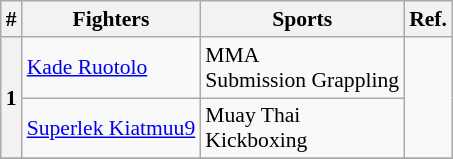<table class="sortable wikitable succession-box" style="font-size:90%;">
<tr>
<th scope="col">#</th>
<th scope="col">Fighters</th>
<th scope="col">Sports</th>
<th scope="col">Ref.</th>
</tr>
<tr>
<th rowspan=2>1</th>
<td> <a href='#'>Kade Ruotolo</a></td>
<td>MMA <br> Submission Grappling</td>
<td rowspan=2></td>
</tr>
<tr>
<td> <a href='#'>Superlek Kiatmuu9</a></td>
<td>Muay Thai <br> Kickboxing</td>
</tr>
<tr>
</tr>
</table>
